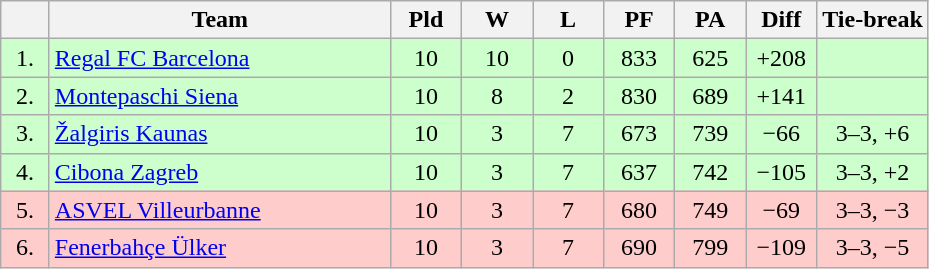<table class="wikitable" style="text-align:center">
<tr>
<th width=25></th>
<th width=220>Team</th>
<th width=40>Pld</th>
<th width=40>W</th>
<th width=40>L</th>
<th width=40>PF</th>
<th width=40>PA</th>
<th width=40>Diff</th>
<th>Tie-break</th>
</tr>
<tr style="background: #ccffcc;">
<td>1.</td>
<td align=left> <a href='#'>Regal FC Barcelona</a></td>
<td>10</td>
<td>10</td>
<td>0</td>
<td>833</td>
<td>625</td>
<td>+208</td>
<td></td>
</tr>
<tr style="background: #ccffcc;">
<td>2.</td>
<td align=left> <a href='#'>Montepaschi Siena</a></td>
<td>10</td>
<td>8</td>
<td>2</td>
<td>830</td>
<td>689</td>
<td>+141</td>
<td></td>
</tr>
<tr style="background: #ccffcc;">
<td>3.</td>
<td align=left> <a href='#'>Žalgiris Kaunas</a></td>
<td>10</td>
<td>3</td>
<td>7</td>
<td>673</td>
<td>739</td>
<td>−66</td>
<td>3–3, +6</td>
</tr>
<tr style="background: #ccffcc;">
<td>4.</td>
<td align=left> <a href='#'>Cibona Zagreb</a></td>
<td>10</td>
<td>3</td>
<td>7</td>
<td>637</td>
<td>742</td>
<td>−105</td>
<td>3–3, +2</td>
</tr>
<tr style="background: #ffcccc;">
<td>5.</td>
<td align=left> <a href='#'>ASVEL Villeurbanne</a></td>
<td>10</td>
<td>3</td>
<td>7</td>
<td>680</td>
<td>749</td>
<td>−69</td>
<td>3–3, −3</td>
</tr>
<tr style="background: #ffcccc;">
<td>6.</td>
<td align=left> <a href='#'>Fenerbahçe Ülker</a></td>
<td>10</td>
<td>3</td>
<td>7</td>
<td>690</td>
<td>799</td>
<td>−109</td>
<td>3–3, −5</td>
</tr>
</table>
